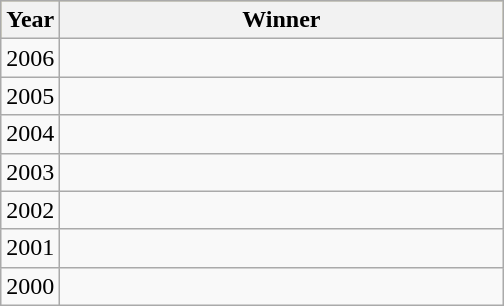<table class="wikitable">
<tr bgcolor=#bdb76b>
<th style="width:2em;">Year</th>
<th style="width:18em;">Winner</th>
</tr>
<tr>
<td>2006</td>
<td></td>
</tr>
<tr>
<td>2005</td>
<td></td>
</tr>
<tr>
<td>2004</td>
<td></td>
</tr>
<tr>
<td>2003</td>
<td></td>
</tr>
<tr>
<td>2002</td>
<td></td>
</tr>
<tr>
<td>2001</td>
<td></td>
</tr>
<tr>
<td>2000</td>
<td></td>
</tr>
</table>
